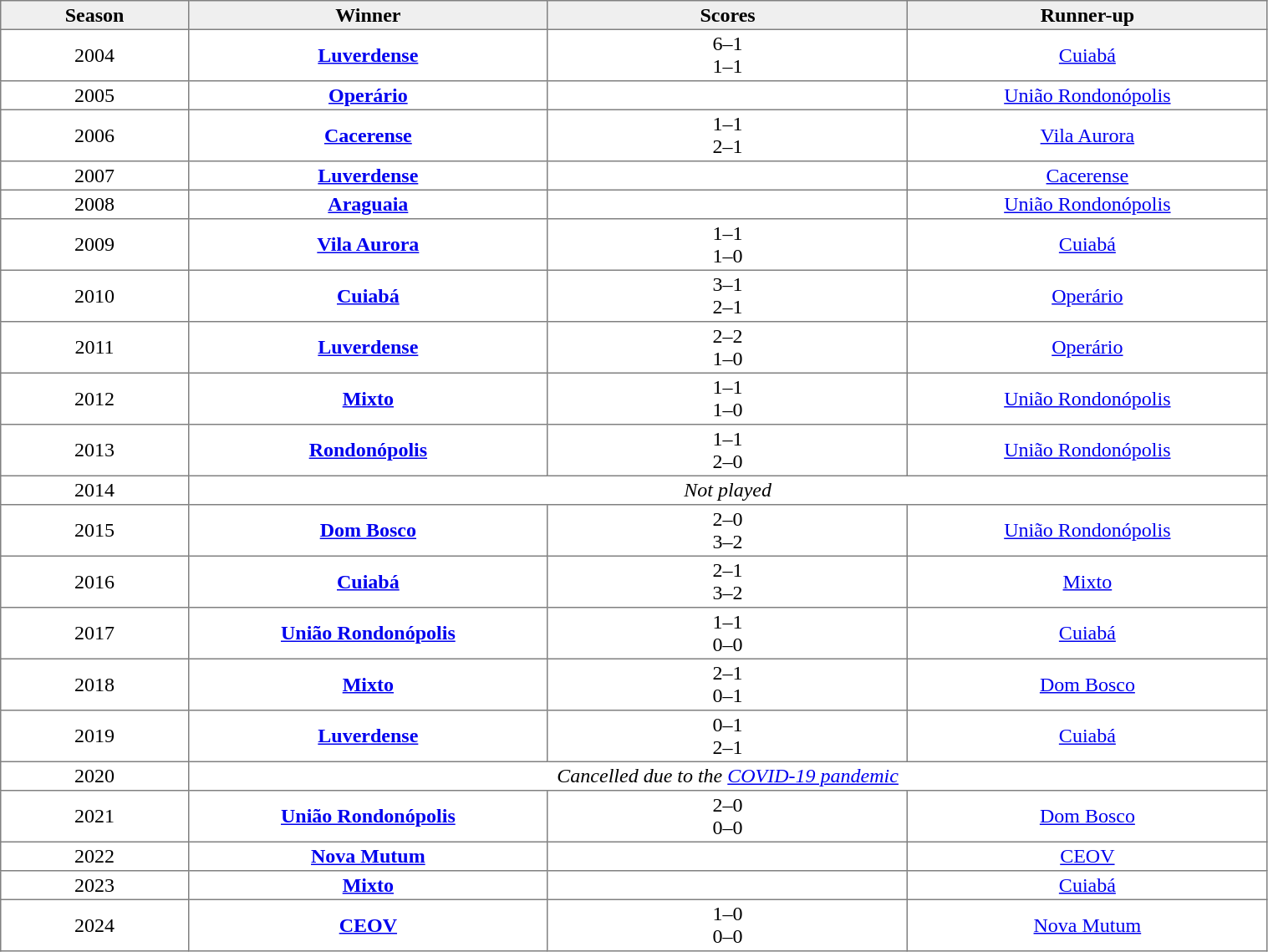<table class="toccolours" border="1" cellpadding="2" style="border-collapse: collapse; text-align: center; width: 80%; margin: 2 auto;">
<tr style="background: #efefef;">
<th width="12%">Season</th>
<th width="23%">Winner</th>
<th width="23%">Scores</th>
<th width="23%">Runner-up</th>
</tr>
<tr>
<td>2004</td>
<td><strong><a href='#'>Luverdense</a></strong></td>
<td>6–1<br>1–1</td>
<td><a href='#'>Cuiabá</a></td>
</tr>
<tr>
<td>2005</td>
<td><strong><a href='#'>Operário</a></strong></td>
<td></td>
<td><a href='#'>União Rondonópolis</a></td>
</tr>
<tr>
<td>2006</td>
<td><strong><a href='#'>Cacerense</a></strong></td>
<td>1–1<br>2–1</td>
<td><a href='#'>Vila Aurora</a></td>
</tr>
<tr>
<td>2007</td>
<td><strong><a href='#'>Luverdense</a></strong></td>
<td></td>
<td><a href='#'>Cacerense</a></td>
</tr>
<tr>
<td>2008</td>
<td><strong><a href='#'>Araguaia</a></strong></td>
<td></td>
<td><a href='#'>União Rondonópolis</a></td>
</tr>
<tr>
<td>2009</td>
<td><strong><a href='#'>Vila Aurora</a></strong></td>
<td>1–1<br>1–0</td>
<td><a href='#'>Cuiabá</a></td>
</tr>
<tr>
<td>2010</td>
<td><strong><a href='#'>Cuiabá</a></strong></td>
<td>3–1<br>2–1</td>
<td><a href='#'>Operário</a></td>
</tr>
<tr>
<td>2011</td>
<td><strong><a href='#'>Luverdense</a></strong></td>
<td>2–2<br>1–0</td>
<td><a href='#'>Operário</a></td>
</tr>
<tr>
<td>2012</td>
<td><strong><a href='#'>Mixto</a></strong></td>
<td>1–1<br>1–0</td>
<td><a href='#'>União Rondonópolis</a></td>
</tr>
<tr>
<td>2013</td>
<td><strong><a href='#'>Rondonópolis</a></strong></td>
<td>1–1<br>2–0</td>
<td><a href='#'>União Rondonópolis</a></td>
</tr>
<tr>
<td>2014</td>
<td colspan="3"><em>Not played</em></td>
</tr>
<tr>
<td>2015</td>
<td><strong><a href='#'>Dom Bosco</a></strong></td>
<td>2–0<br>3–2</td>
<td><a href='#'>União Rondonópolis</a></td>
</tr>
<tr>
<td>2016</td>
<td><strong><a href='#'>Cuiabá</a></strong></td>
<td>2–1<br>3–2</td>
<td><a href='#'>Mixto</a></td>
</tr>
<tr>
<td>2017</td>
<td><strong><a href='#'>União Rondonópolis</a></strong></td>
<td>1–1<br>0–0 </td>
<td><a href='#'>Cuiabá</a></td>
</tr>
<tr>
<td>2018</td>
<td><strong><a href='#'>Mixto</a></strong></td>
<td>2–1<br>0–1 </td>
<td><a href='#'>Dom Bosco</a></td>
</tr>
<tr>
<td>2019</td>
<td><strong><a href='#'>Luverdense</a></strong></td>
<td>0–1<br>2–1 </td>
<td><a href='#'>Cuiabá</a></td>
</tr>
<tr>
<td>2020</td>
<td colspan="3"><em>Cancelled due to the <a href='#'>COVID-19 pandemic</a></em></td>
</tr>
<tr>
<td>2021</td>
<td><strong><a href='#'>União Rondonópolis</a></strong></td>
<td>2–0<br>0–0</td>
<td><a href='#'>Dom Bosco</a></td>
</tr>
<tr>
<td>2022</td>
<td><strong><a href='#'>Nova Mutum</a></strong></td>
<td></td>
<td><a href='#'>CEOV</a></td>
</tr>
<tr>
<td>2023</td>
<td><strong><a href='#'>Mixto</a></strong></td>
<td></td>
<td><a href='#'>Cuiabá</a></td>
</tr>
<tr>
<td>2024</td>
<td><strong><a href='#'>CEOV</a></strong></td>
<td>1–0<br>0–0</td>
<td><a href='#'>Nova Mutum</a></td>
</tr>
</table>
